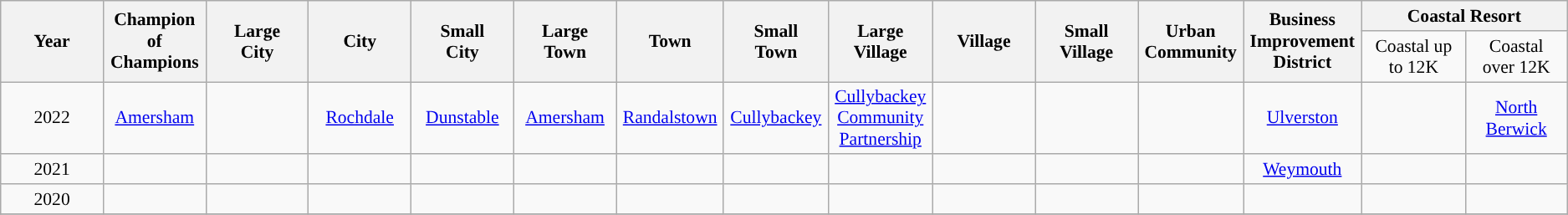<table class="wikitable" style="text-align:center; font-size:90%">
<tr>
<th rowspan=2 style="width:6.25%;">Year</th>
<th rowspan=2 style="width:6.25%;">Champion of Champions</th>
<th rowspan=2 style="width:6.25%;">Large<br>City</th>
<th rowspan=2 style="width:6.25%;">City</th>
<th rowspan=2 style="width:6.25%;">Small<br>City</th>
<th rowspan=2 style="width:6.25%;">Large<br>Town</th>
<th rowspan=2 style="width:6.25%;">Town</th>
<th rowspan=2 style="width:6.25%;">Small<br>Town</th>
<th rowspan=2 style="width:6.25%;">Large<br>Village</th>
<th rowspan=2 style="width:6.25%;">Village</th>
<th rowspan=2 style="width:6.25%;">Small<br>Village</th>
<th rowspan=2 style="width:6.25%;">Urban<br>Community</th>
<th rowspan=2 style="width:6.25%;">Business <br>Improvement <br>District</th>
<th colspan="2" style="width:12.5%;">Coastal Resort</th>
</tr>
<tr>
<td>Coastal up to 12K</td>
<td>Coastal over 12K</td>
</tr>
<tr>
<td>2022</td>
<td><a href='#'>Amersham</a></td>
<td></td>
<td><a href='#'>Rochdale</a></td>
<td><a href='#'>Dunstable</a></td>
<td><a href='#'>Amersham</a></td>
<td><a href='#'>Randalstown</a></td>
<td><a href='#'>Cullybackey</a></td>
<td><a href='#'>Cullybackey Community Partnership</a></td>
<td></td>
<td></td>
<td></td>
<td><a href='#'>Ulverston</a></td>
<td></td>
<td><a href='#'>North Berwick</a></td>
</tr>
<tr>
<td>2021</td>
<td></td>
<td></td>
<td></td>
<td></td>
<td></td>
<td></td>
<td></td>
<td></td>
<td></td>
<td></td>
<td></td>
<td><a href='#'>Weymouth</a></td>
<td></td>
<td></td>
</tr>
<tr>
<td>2020</td>
<td></td>
<td></td>
<td></td>
<td></td>
<td></td>
<td></td>
<td></td>
<td></td>
<td></td>
<td></td>
<td></td>
<td></td>
<td></td>
<td></td>
</tr>
<tr>
</tr>
</table>
